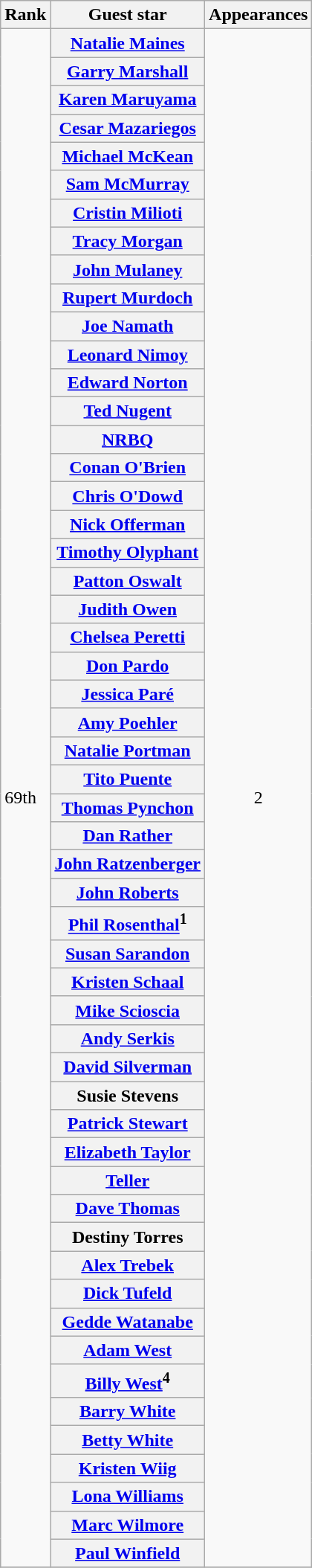<table class="wikitable plainrowheaders">
<tr>
<th scope="col">Rank</th>
<th scope="col">Guest star</th>
<th scope="col">Appearances</th>
</tr>
<tr>
<td rowspan="54">69th</td>
<th scope="row"><a href='#'>Natalie Maines</a></th>
<td rowspan="54" style="text-align:center">2</td>
</tr>
<tr>
<th scope="row"><a href='#'>Garry Marshall</a></th>
</tr>
<tr>
<th scope="row"><a href='#'>Karen Maruyama</a></th>
</tr>
<tr>
<th scope="row"><a href='#'>Cesar Mazariegos</a></th>
</tr>
<tr>
<th scope="row"><a href='#'>Michael McKean</a></th>
</tr>
<tr>
<th scope="row"><a href='#'>Sam McMurray</a></th>
</tr>
<tr>
<th scope="row"><a href='#'>Cristin Milioti</a></th>
</tr>
<tr>
<th scope="row"><a href='#'>Tracy Morgan</a></th>
</tr>
<tr>
<th scope="row"><a href='#'>John Mulaney</a></th>
</tr>
<tr>
<th scope="row"><a href='#'>Rupert Murdoch</a></th>
</tr>
<tr>
<th scope="row"><a href='#'>Joe Namath</a></th>
</tr>
<tr>
<th scope="row"><a href='#'>Leonard Nimoy</a></th>
</tr>
<tr>
<th scope="row"><a href='#'>Edward Norton</a></th>
</tr>
<tr>
<th scope="row"><a href='#'>Ted Nugent</a></th>
</tr>
<tr>
<th scope="row"><a href='#'>NRBQ</a></th>
</tr>
<tr>
<th scope="row"><a href='#'>Conan O'Brien</a></th>
</tr>
<tr>
<th scope="row"><a href='#'>Chris O'Dowd</a></th>
</tr>
<tr>
<th scope="row"><a href='#'>Nick Offerman</a></th>
</tr>
<tr>
<th scope="row"><a href='#'>Timothy Olyphant</a></th>
</tr>
<tr>
<th scope="row"><a href='#'>Patton Oswalt</a></th>
</tr>
<tr>
<th scope="row"><a href='#'>Judith Owen</a></th>
</tr>
<tr>
<th scope="row"><a href='#'>Chelsea Peretti</a></th>
</tr>
<tr>
<th scope="row"><a href='#'>Don Pardo</a></th>
</tr>
<tr>
<th scope="row"><a href='#'>Jessica Paré</a></th>
</tr>
<tr>
<th scope="row"><a href='#'>Amy Poehler</a></th>
</tr>
<tr>
<th scope="row"><a href='#'>Natalie Portman</a></th>
</tr>
<tr>
<th scope="row"><a href='#'>Tito Puente</a></th>
</tr>
<tr>
<th scope="row"><a href='#'>Thomas Pynchon</a></th>
</tr>
<tr>
<th scope="row"><a href='#'>Dan Rather</a></th>
</tr>
<tr>
<th scope="row"><a href='#'>John Ratzenberger</a></th>
</tr>
<tr>
<th scope="row"><a href='#'>John Roberts</a></th>
</tr>
<tr>
<th scope="row"><a href='#'>Phil Rosenthal</a><sup>1</sup></th>
</tr>
<tr>
<th scope="row"><a href='#'>Susan Sarandon</a></th>
</tr>
<tr>
<th scope="row"><a href='#'>Kristen Schaal</a></th>
</tr>
<tr>
<th scope="row"><a href='#'>Mike Scioscia</a></th>
</tr>
<tr>
<th scope="row"><a href='#'>Andy Serkis</a></th>
</tr>
<tr>
<th scope="row"><a href='#'>David Silverman</a></th>
</tr>
<tr>
<th scope="row">Susie Stevens</th>
</tr>
<tr>
<th scope="row"><a href='#'>Patrick Stewart</a></th>
</tr>
<tr>
<th scope="row"><a href='#'>Elizabeth Taylor</a></th>
</tr>
<tr>
<th scope="row"><a href='#'>Teller</a></th>
</tr>
<tr>
<th scope="row"><a href='#'>Dave Thomas</a></th>
</tr>
<tr>
<th scope="row">Destiny Torres</th>
</tr>
<tr>
<th scope="row"><a href='#'>Alex Trebek</a></th>
</tr>
<tr>
<th scope="row"><a href='#'>Dick Tufeld</a></th>
</tr>
<tr>
<th scope="row"><a href='#'>Gedde Watanabe</a></th>
</tr>
<tr>
<th scope="row"><a href='#'>Adam West</a></th>
</tr>
<tr>
<th scope="row"><a href='#'>Billy West</a><sup>4</sup></th>
</tr>
<tr>
<th scope="row"><a href='#'>Barry White</a></th>
</tr>
<tr>
<th scope="row"><a href='#'>Betty White</a></th>
</tr>
<tr>
<th scope="row"><a href='#'>Kristen Wiig</a></th>
</tr>
<tr>
<th scope="row"><a href='#'>Lona Williams</a></th>
</tr>
<tr>
<th scope="row"><a href='#'>Marc Wilmore</a></th>
</tr>
<tr>
<th scope="row"><a href='#'>Paul Winfield</a></th>
</tr>
<tr>
</tr>
</table>
